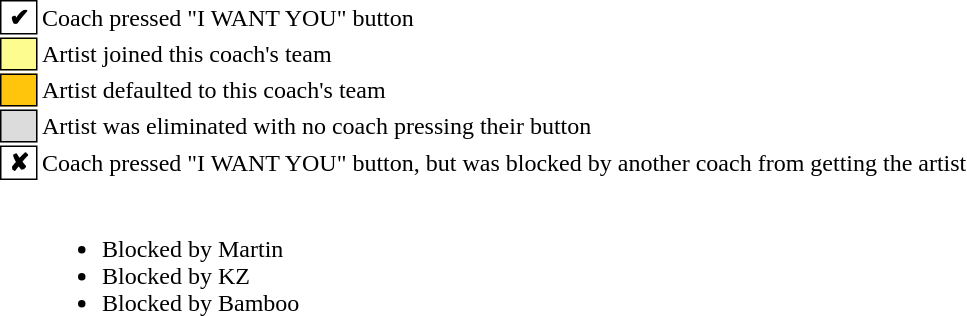<table class="toccolours" style="font-size: 100%">
<tr>
<td style="background:white; border:1px solid black"><strong> ✔ </strong></td>
<td>Coach pressed "I WANT YOU" button</td>
</tr>
<tr>
<td style="background:#fdfc8f; border:1px solid black">  </td>
<td>Artist joined this coach's team</td>
</tr>
<tr>
<td style="background:#FFC40C; border:1px solid black">    </td>
<td>Artist defaulted to this coach's team</td>
</tr>
<tr>
<td style="background:#dcdcdc; border:1px solid black">  </td>
<td>Artist was eliminated with no coach pressing their button</td>
</tr>
<tr>
<td style="background:white; border:1px solid black"><strong> ✘ </strong></td>
<td>Coach pressed "I WANT YOU" button, but was blocked by another coach from getting the artist</td>
</tr>
<tr>
<td></td>
<td><br><ul><li> Blocked by Martin</li><li> Blocked by KZ</li><li> Blocked by Bamboo</li></ul></td>
</tr>
</table>
